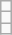<table class="wikitable" style="text-align:center;">
<tr>
<td></td>
</tr>
<tr>
<td></td>
</tr>
<tr>
<td></td>
</tr>
</table>
